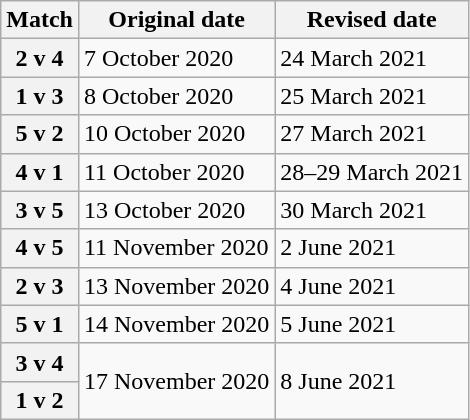<table class="wikitable">
<tr>
<th>Match</th>
<th>Original date</th>
<th>Revised date</th>
</tr>
<tr>
<th>2 v 4</th>
<td>7 October 2020</td>
<td>24 March 2021</td>
</tr>
<tr>
<th>1 v 3</th>
<td>8 October 2020</td>
<td>25 March 2021</td>
</tr>
<tr>
<th>5 v 2</th>
<td>10 October 2020</td>
<td>27 March 2021</td>
</tr>
<tr>
<th>4 v 1</th>
<td>11 October 2020</td>
<td>28–29 March 2021</td>
</tr>
<tr>
<th>3 v 5</th>
<td>13 October 2020</td>
<td>30 March 2021</td>
</tr>
<tr>
<th>4 v 5</th>
<td>11 November 2020</td>
<td>2 June 2021</td>
</tr>
<tr>
<th>2 v 3</th>
<td>13 November 2020</td>
<td>4 June 2021</td>
</tr>
<tr>
<th>5 v 1</th>
<td>14 November 2020</td>
<td>5 June 2021</td>
</tr>
<tr>
<th>3 v 4</th>
<td rowspan="2">17 November 2020</td>
<td rowspan="2">8 June 2021</td>
</tr>
<tr>
<th>1 v 2</th>
</tr>
</table>
